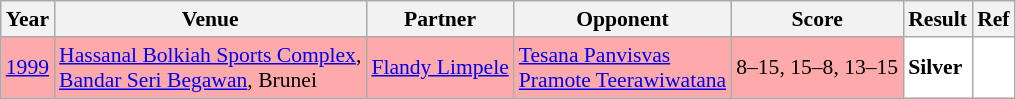<table class="sortable wikitable" style="font-size: 90%;">
<tr>
<th>Year</th>
<th>Venue</th>
<th>Partner</th>
<th>Opponent</th>
<th>Score</th>
<th>Result</th>
<th>Ref</th>
</tr>
<tr style="background:#FFAAAA">
<td align="center"><a href='#'>1999</a></td>
<td align="left"><a href='#'>Hassanal Bolkiah Sports Complex</a>,<br><a href='#'>Bandar Seri Begawan</a>, Brunei</td>
<td align="left"> <a href='#'>Flandy Limpele</a></td>
<td align="left"> <a href='#'>Tesana Panvisvas</a><br> <a href='#'>Pramote Teerawiwatana</a></td>
<td align="left">8–15, 15–8, 13–15</td>
<td style="text-align:left; background:white"> <strong>Silver</strong></td>
<td style="text-align:center; background:white"></td>
</tr>
</table>
